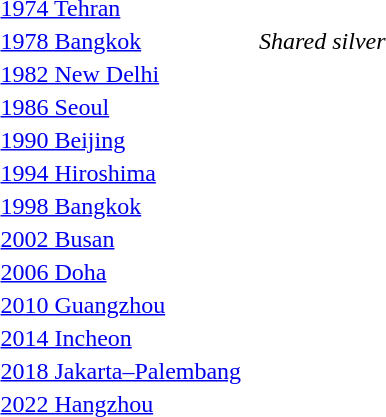<table>
<tr>
<td><a href='#'>1974 Tehran</a></td>
<td></td>
<td></td>
<td></td>
</tr>
<tr>
<td rowspan=2><a href='#'>1978 Bangkok</a></td>
<td rowspan=2></td>
<td></td>
<td rowspan=2><em>Shared silver</em></td>
</tr>
<tr>
<td></td>
</tr>
<tr>
<td><a href='#'>1982 New Delhi</a></td>
<td></td>
<td></td>
<td></td>
</tr>
<tr>
<td><a href='#'>1986 Seoul</a></td>
<td></td>
<td></td>
<td></td>
</tr>
<tr>
<td><a href='#'>1990 Beijing</a></td>
<td></td>
<td></td>
<td></td>
</tr>
<tr>
<td><a href='#'>1994 Hiroshima</a></td>
<td></td>
<td></td>
<td></td>
</tr>
<tr>
<td><a href='#'>1998 Bangkok</a></td>
<td></td>
<td></td>
<td></td>
</tr>
<tr>
<td><a href='#'>2002 Busan</a></td>
<td></td>
<td></td>
<td></td>
</tr>
<tr>
<td><a href='#'>2006 Doha</a></td>
<td></td>
<td></td>
<td></td>
</tr>
<tr>
<td><a href='#'>2010 Guangzhou</a></td>
<td></td>
<td></td>
<td></td>
</tr>
<tr>
<td><a href='#'>2014 Incheon</a></td>
<td></td>
<td></td>
<td></td>
</tr>
<tr>
<td><a href='#'>2018 Jakarta–Palembang</a></td>
<td></td>
<td></td>
<td></td>
</tr>
<tr>
<td><a href='#'>2022 Hangzhou</a></td>
<td></td>
<td></td>
<td></td>
</tr>
</table>
